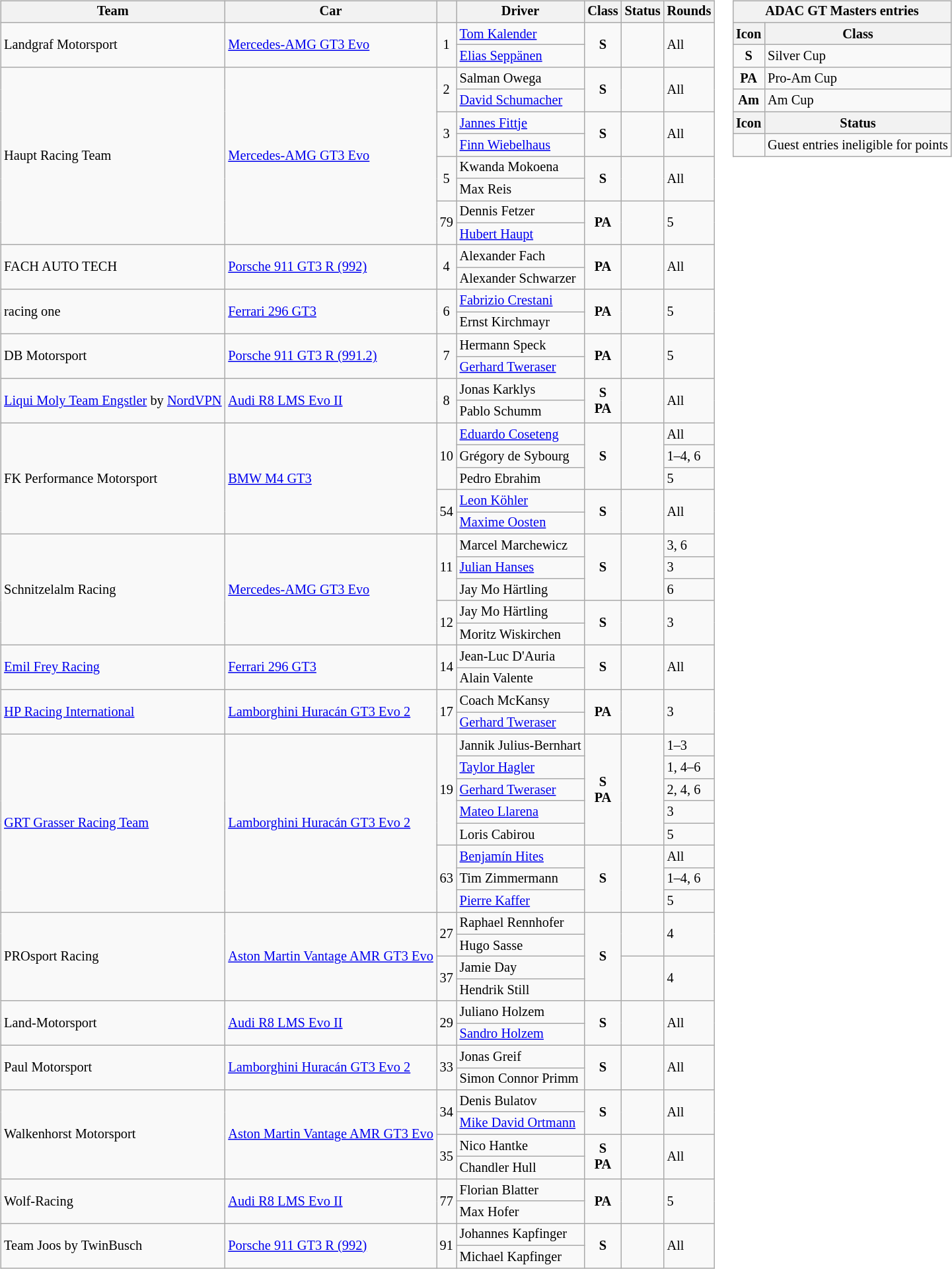<table>
<tr>
<td><br><table class="wikitable" style="font-size: 85%;">
<tr>
<th>Team</th>
<th>Car</th>
<th></th>
<th>Driver</th>
<th>Class</th>
<th>Status</th>
<th>Rounds</th>
</tr>
<tr>
<td rowspan="2"> Landgraf Motorsport</td>
<td rowspan="2"><a href='#'>Mercedes-AMG GT3 Evo</a></td>
<td rowspan="2" align="center">1</td>
<td> <a href='#'>Tom Kalender</a></td>
<td rowspan="2" align="center"><strong><span>S</span></strong></td>
<td rowspan="2"></td>
<td rowspan="2">All</td>
</tr>
<tr>
<td> <a href='#'>Elias Seppänen</a></td>
</tr>
<tr>
<td rowspan="8"> Haupt Racing Team</td>
<td rowspan="8"><a href='#'>Mercedes-AMG GT3 Evo</a></td>
<td rowspan="2" align="center">2</td>
<td> Salman Owega</td>
<td rowspan="2" align="center"><strong><span>S</span></strong></td>
<td rowspan="2"></td>
<td rowspan="2">All</td>
</tr>
<tr>
<td> <a href='#'>David Schumacher</a></td>
</tr>
<tr>
<td rowspan="2" align="center">3</td>
<td> <a href='#'>Jannes Fittje</a></td>
<td rowspan="2" align="center"><strong><span>S</span></strong></td>
<td rowspan="2"></td>
<td rowspan="2">All</td>
</tr>
<tr>
<td> <a href='#'>Finn Wiebelhaus</a></td>
</tr>
<tr>
<td rowspan="2" align="center">5</td>
<td> Kwanda Mokoena</td>
<td rowspan="2" align="center"><strong><span>S</span></strong></td>
<td rowspan="2"></td>
<td rowspan="2">All</td>
</tr>
<tr>
<td> Max Reis</td>
</tr>
<tr>
<td rowspan="2" align="center">79</td>
<td> Dennis Fetzer</td>
<td rowspan="2" align="center"><strong><span>PA</span></strong></td>
<td rowspan="2" align="center"></td>
<td rowspan="2">5</td>
</tr>
<tr>
<td> <a href='#'>Hubert Haupt</a></td>
</tr>
<tr>
<td rowspan="2"> FACH AUTO TECH</td>
<td rowspan="2"><a href='#'>Porsche 911 GT3 R (992)</a></td>
<td rowspan="2" align="center">4</td>
<td> Alexander Fach</td>
<td rowspan="2" align="center"><strong><span>PA</span></strong></td>
<td rowspan="2"></td>
<td rowspan="2">All</td>
</tr>
<tr>
<td> Alexander Schwarzer</td>
</tr>
<tr>
<td rowspan="2"> racing one</td>
<td rowspan="2"><a href='#'>Ferrari 296 GT3</a></td>
<td rowspan="2" align="center">6</td>
<td> <a href='#'>Fabrizio Crestani</a></td>
<td rowspan="2" align="center"><strong><span>PA</span></strong></td>
<td rowspan="2" align="center"></td>
<td rowspan="2">5</td>
</tr>
<tr>
<td> Ernst Kirchmayr</td>
</tr>
<tr>
<td rowspan="2"> DB Motorsport</td>
<td rowspan="2"><a href='#'>Porsche 911 GT3 R (991.2)</a></td>
<td rowspan="2" align="center">7</td>
<td> Hermann Speck</td>
<td rowspan="2" align="center"><strong><span>PA</span></strong></td>
<td rowspan="2" align="center"></td>
<td rowspan="2">5</td>
</tr>
<tr>
<td> <a href='#'>Gerhard Tweraser</a></td>
</tr>
<tr>
<td rowspan="2"> <a href='#'>Liqui Moly Team Engstler</a> by <a href='#'>NordVPN</a></td>
<td rowspan="2"><a href='#'>Audi R8 LMS Evo II</a></td>
<td rowspan="2" align="center">8</td>
<td> Jonas Karklys</td>
<td rowspan="2" align="center"><strong><span>S</span></strong> <small></small> <br> <strong><span>PA</span></strong> <small></small></td>
<td rowspan="2" align="center"> <small></small></td>
<td rowspan="2">All</td>
</tr>
<tr>
<td> Pablo Schumm</td>
</tr>
<tr>
<td rowspan="5"> FK Performance Motorsport</td>
<td rowspan="5"><a href='#'>BMW M4 GT3</a></td>
<td rowspan="3" align="center">10</td>
<td> <a href='#'>Eduardo Coseteng</a></td>
<td rowspan="3" align="center"><strong><span>S</span></strong></td>
<td rowspan="3"></td>
<td>All</td>
</tr>
<tr>
<td> Grégory de Sybourg</td>
<td>1–4, 6</td>
</tr>
<tr>
<td> Pedro Ebrahim</td>
<td>5</td>
</tr>
<tr>
<td rowspan="2" align="center">54</td>
<td> <a href='#'>Leon Köhler</a></td>
<td rowspan="2" align="center"><strong><span>S</span></strong></td>
<td rowspan="2"></td>
<td rowspan="2">All</td>
</tr>
<tr>
<td> <a href='#'>Maxime Oosten</a></td>
</tr>
<tr>
<td rowspan="5"> Schnitzelalm Racing</td>
<td rowspan="5"><a href='#'>Mercedes-AMG GT3 Evo</a></td>
<td rowspan="3" align="center">11</td>
<td> Marcel Marchewicz</td>
<td rowspan="3" align="center"><strong><span>S</span></strong></td>
<td rowspan="3" align="center"></td>
<td>3, 6</td>
</tr>
<tr>
<td> <a href='#'>Julian Hanses</a></td>
<td>3</td>
</tr>
<tr>
<td> Jay Mo Härtling</td>
<td>6</td>
</tr>
<tr>
<td rowspan="2" align="center">12</td>
<td> Jay Mo Härtling</td>
<td rowspan="2" align="center"><strong><span>S</span></strong></td>
<td rowspan="2" align="center"></td>
<td rowspan="2">3</td>
</tr>
<tr>
<td> Moritz Wiskirchen</td>
</tr>
<tr>
<td rowspan="2"> <a href='#'>Emil Frey Racing</a></td>
<td rowspan="2"><a href='#'>Ferrari 296 GT3</a></td>
<td rowspan="2" align="center">14</td>
<td> Jean-Luc D'Auria</td>
<td rowspan="2" align="center"><strong><span>S</span></strong></td>
<td rowspan="2"></td>
<td rowspan="2">All</td>
</tr>
<tr>
<td> Alain Valente</td>
</tr>
<tr>
<td rowspan="2"> <a href='#'>HP Racing International</a></td>
<td rowspan="2"><a href='#'>Lamborghini Huracán GT3 Evo 2</a></td>
<td rowspan="2" align="center">17</td>
<td> Coach McKansy</td>
<td rowspan="2" align="center"><strong><span>PA</span></strong></td>
<td rowspan="2" align="center"></td>
<td rowspan="2">3</td>
</tr>
<tr>
<td> <a href='#'>Gerhard Tweraser</a></td>
</tr>
<tr>
<td rowspan="8"> <a href='#'>GRT Grasser Racing Team</a></td>
<td rowspan="8"><a href='#'>Lamborghini Huracán GT3 Evo 2</a></td>
<td rowspan="5" align="center">19</td>
<td> Jannik Julius-Bernhart</td>
<td rowspan="5" align="center"><strong><span>S</span></strong> <small></small> <br> <strong><span>PA</span></strong> <small></small></td>
<td rowspan="5" align="center"> <small></small></td>
<td>1–3</td>
</tr>
<tr>
<td> <a href='#'>Taylor Hagler</a></td>
<td>1, 4–6</td>
</tr>
<tr>
<td> <a href='#'>Gerhard Tweraser</a></td>
<td>2, 4, 6</td>
</tr>
<tr>
<td> <a href='#'>Mateo Llarena</a></td>
<td>3</td>
</tr>
<tr>
<td> Loris Cabirou</td>
<td>5</td>
</tr>
<tr>
<td rowspan="3" align="center">63</td>
<td> <a href='#'>Benjamín Hites</a></td>
<td rowspan="3" align="center"><strong><span>S</span></strong></td>
<td rowspan="3"></td>
<td>All</td>
</tr>
<tr>
<td> Tim Zimmermann</td>
<td>1–4, 6</td>
</tr>
<tr>
<td> <a href='#'>Pierre Kaffer</a></td>
<td>5</td>
</tr>
<tr>
<td rowspan="4"> PROsport Racing</td>
<td rowspan="4"><a href='#'>Aston Martin Vantage AMR GT3 Evo</a></td>
<td rowspan="2" align="center">27</td>
<td> Raphael Rennhofer</td>
<td rowspan="4" align="center"><strong><span>S</span></strong></td>
<td rowspan="2" align="center"></td>
<td rowspan="2">4</td>
</tr>
<tr>
<td> Hugo Sasse</td>
</tr>
<tr>
<td rowspan="2" align="center">37</td>
<td> Jamie Day</td>
<td rowspan="2" align="center"></td>
<td rowspan="2">4</td>
</tr>
<tr>
<td> Hendrik Still</td>
</tr>
<tr>
<td rowspan="2"> Land-Motorsport</td>
<td rowspan="2"><a href='#'>Audi R8 LMS Evo II</a></td>
<td rowspan="2" align="center">29</td>
<td> Juliano Holzem</td>
<td rowspan="2" align="center"><strong><span>S</span></strong></td>
<td rowspan="2"></td>
<td rowspan="2">All</td>
</tr>
<tr>
<td> <a href='#'>Sandro Holzem</a></td>
</tr>
<tr>
<td rowspan="2"> Paul Motorsport</td>
<td rowspan="2"><a href='#'>Lamborghini Huracán GT3 Evo 2</a></td>
<td rowspan="2" align="center">33</td>
<td> Jonas Greif</td>
<td rowspan="2" align="center"><strong><span>S</span></strong></td>
<td rowspan="2"></td>
<td rowspan="2">All</td>
</tr>
<tr>
<td> Simon Connor Primm</td>
</tr>
<tr>
<td rowspan="4"> Walkenhorst Motorsport</td>
<td rowspan="4"><a href='#'>Aston Martin Vantage AMR GT3 Evo</a></td>
<td rowspan="2" align="center">34</td>
<td> Denis Bulatov</td>
<td rowspan="2" align="center"><strong><span>S</span></strong></td>
<td rowspan="2"></td>
<td rowspan="2">All</td>
</tr>
<tr>
<td> <a href='#'>Mike David Ortmann</a></td>
</tr>
<tr>
<td rowspan="2" align="center">35</td>
<td> Nico Hantke</td>
<td rowspan="2" align="center"><strong><span>S</span></strong> <small></small> <br> <strong><span>PA</span></strong> <small></small></td>
<td rowspan="2" align="center"> <small></small></td>
<td rowspan="2">All</td>
</tr>
<tr>
<td> Chandler Hull</td>
</tr>
<tr>
<td rowspan="2"> Wolf-Racing</td>
<td rowspan="2"><a href='#'>Audi R8 LMS Evo II</a></td>
<td rowspan="2" align="center">77</td>
<td> Florian Blatter</td>
<td rowspan="2" align="center"><strong><span>PA</span></strong></td>
<td rowspan="2" align="center"></td>
<td rowspan="2">5</td>
</tr>
<tr>
<td> Max Hofer</td>
</tr>
<tr>
<td rowspan="2"> Team Joos by TwinBusch</td>
<td rowspan="2"><a href='#'>Porsche 911 GT3 R (992)</a></td>
<td rowspan="2" align="center">91</td>
<td> Johannes Kapfinger</td>
<td rowspan="2" align="center"><strong><span>S</span></strong></td>
<td rowspan="2"></td>
<td rowspan="2">All</td>
</tr>
<tr>
<td> Michael Kapfinger</td>
</tr>
</table>
</td>
<td valign="top"><br><table class="wikitable" style="font-size: 85%;">
<tr>
<th colspan="2">ADAC GT Masters entries</th>
</tr>
<tr>
<th>Icon</th>
<th>Class</th>
</tr>
<tr>
<td align="center"><strong><span>S</span></strong></td>
<td>Silver Cup</td>
</tr>
<tr>
<td align="center"><strong><span>PA</span></strong></td>
<td>Pro-Am Cup</td>
</tr>
<tr>
<td align="center"><strong><span>Am</span></strong></td>
<td>Am Cup</td>
</tr>
<tr>
<th>Icon</th>
<th>Status</th>
</tr>
<tr>
<td style="text-align:center"></td>
<td>Guest entries ineligible for points</td>
</tr>
</table>
</td>
</tr>
</table>
